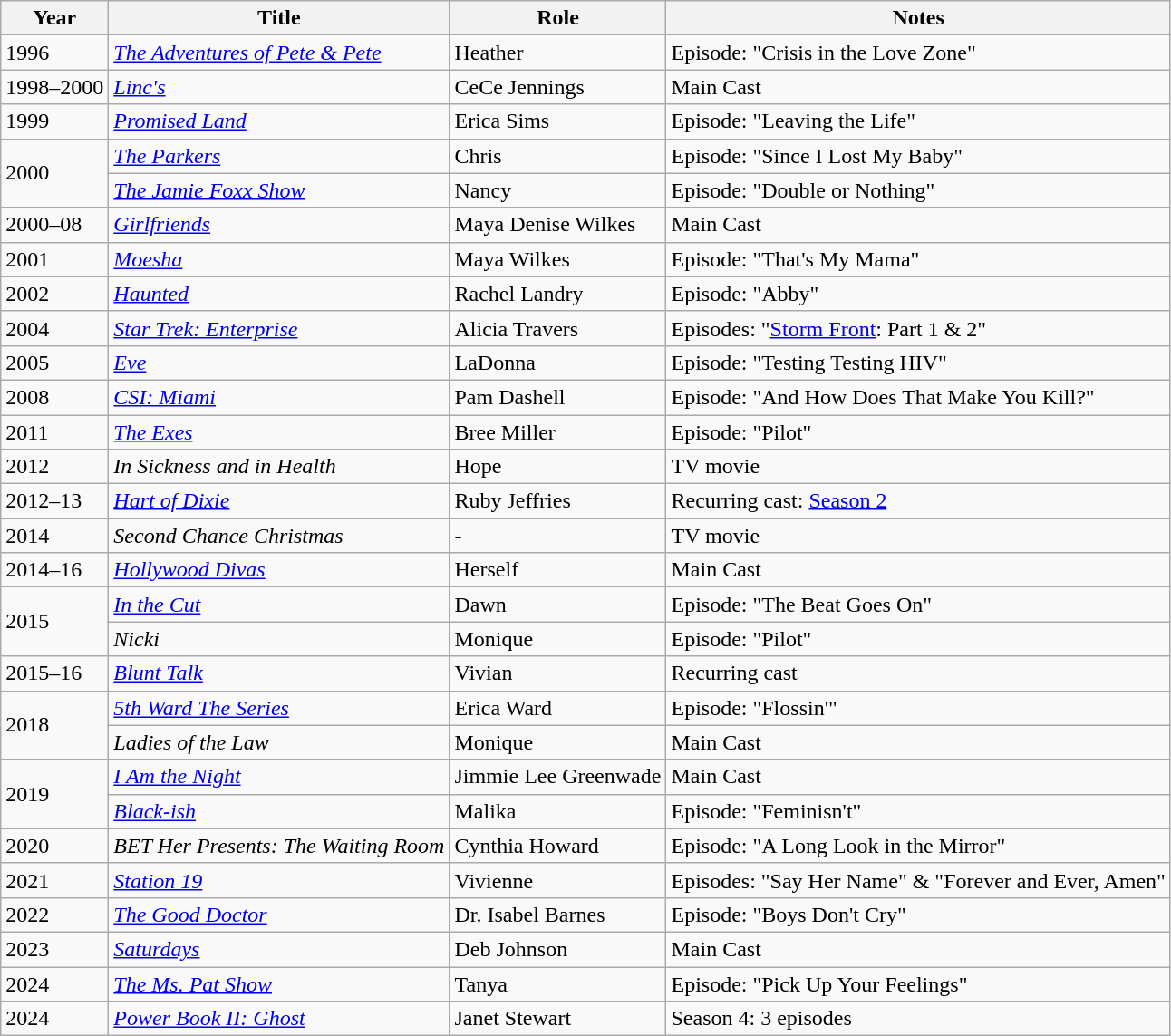<table class="wikitable sortable">
<tr>
<th>Year</th>
<th>Title</th>
<th>Role</th>
<th>Notes</th>
</tr>
<tr>
<td>1996</td>
<td><em><a href='#'>The Adventures of Pete & Pete</a></em></td>
<td>Heather</td>
<td>Episode: "Crisis in the Love Zone"</td>
</tr>
<tr>
<td>1998–2000</td>
<td><em><a href='#'>Linc's</a></em></td>
<td>CeCe Jennings</td>
<td>Main Cast</td>
</tr>
<tr>
<td>1999</td>
<td><em><a href='#'>Promised Land</a></em></td>
<td>Erica Sims</td>
<td>Episode: "Leaving the Life"</td>
</tr>
<tr>
<td rowspan=2>2000</td>
<td><em><a href='#'>The Parkers</a></em></td>
<td>Chris</td>
<td>Episode: "Since I Lost My Baby"</td>
</tr>
<tr>
<td><em><a href='#'>The Jamie Foxx Show</a></em></td>
<td>Nancy</td>
<td>Episode: "Double or Nothing"</td>
</tr>
<tr>
<td>2000–08</td>
<td><em><a href='#'>Girlfriends</a></em></td>
<td>Maya Denise Wilkes</td>
<td>Main Cast</td>
</tr>
<tr>
<td>2001</td>
<td><em><a href='#'>Moesha</a></em></td>
<td>Maya Wilkes</td>
<td>Episode: "That's My Mama"</td>
</tr>
<tr>
<td>2002</td>
<td><em><a href='#'>Haunted</a></em></td>
<td>Rachel Landry</td>
<td>Episode: "Abby"</td>
</tr>
<tr>
<td>2004</td>
<td><em><a href='#'>Star Trek: Enterprise</a></em></td>
<td>Alicia Travers</td>
<td>Episodes: "<a href='#'>Storm Front</a>: Part 1 & 2"</td>
</tr>
<tr>
<td>2005</td>
<td><em><a href='#'>Eve</a></em></td>
<td>LaDonna</td>
<td>Episode: "Testing Testing HIV"</td>
</tr>
<tr>
<td>2008</td>
<td><em><a href='#'>CSI: Miami</a></em></td>
<td>Pam Dashell</td>
<td>Episode: "And How Does That Make You Kill?"</td>
</tr>
<tr>
<td>2011</td>
<td><em><a href='#'>The Exes</a></em></td>
<td>Bree Miller</td>
<td>Episode: "Pilot"</td>
</tr>
<tr>
<td>2012</td>
<td><em>In Sickness and in Health</em></td>
<td>Hope</td>
<td>TV movie</td>
</tr>
<tr>
<td>2012–13</td>
<td><em><a href='#'>Hart of Dixie</a></em></td>
<td>Ruby Jeffries</td>
<td>Recurring cast: <a href='#'>Season 2</a></td>
</tr>
<tr>
<td>2014</td>
<td><em>Second Chance Christmas</em></td>
<td>-</td>
<td>TV movie</td>
</tr>
<tr>
<td>2014–16</td>
<td><em><a href='#'>Hollywood Divas</a></em></td>
<td>Herself</td>
<td>Main Cast</td>
</tr>
<tr>
<td rowspan=2>2015</td>
<td><em><a href='#'>In the Cut</a></em></td>
<td>Dawn</td>
<td>Episode: "The Beat Goes On"</td>
</tr>
<tr>
<td><em>Nicki</em></td>
<td>Monique</td>
<td>Episode: "Pilot"</td>
</tr>
<tr>
<td>2015–16</td>
<td><em><a href='#'>Blunt Talk</a></em></td>
<td>Vivian</td>
<td>Recurring cast</td>
</tr>
<tr>
<td rowspan=2>2018</td>
<td><em><a href='#'>5th Ward The Series</a></em></td>
<td>Erica Ward</td>
<td>Episode: "Flossin'"</td>
</tr>
<tr>
<td><em>Ladies of the Law</em></td>
<td>Monique</td>
<td>Main Cast</td>
</tr>
<tr>
<td rowspan=2>2019</td>
<td><em><a href='#'>I Am the Night</a></em></td>
<td>Jimmie Lee Greenwade</td>
<td>Main Cast</td>
</tr>
<tr>
<td><em><a href='#'>Black-ish</a></em></td>
<td>Malika</td>
<td>Episode: "Feminisn't"</td>
</tr>
<tr>
<td>2020</td>
<td><em>BET Her Presents: The Waiting Room</em></td>
<td>Cynthia Howard</td>
<td>Episode: "A Long Look in the Mirror"</td>
</tr>
<tr>
<td>2021</td>
<td><em><a href='#'>Station 19</a></em></td>
<td>Vivienne</td>
<td>Episodes: "Say Her Name" & "Forever and Ever, Amen"</td>
</tr>
<tr>
<td>2022</td>
<td><em><a href='#'>The Good Doctor</a></em></td>
<td>Dr. Isabel Barnes</td>
<td>Episode: "Boys Don't Cry"</td>
</tr>
<tr>
<td>2023</td>
<td><em><a href='#'>Saturdays</a></em></td>
<td>Deb Johnson</td>
<td>Main Cast</td>
</tr>
<tr>
<td>2024</td>
<td><em><a href='#'>The Ms. Pat Show</a></em></td>
<td>Tanya</td>
<td>Episode: "Pick Up Your Feelings"</td>
</tr>
<tr>
<td>2024</td>
<td><em><a href='#'>Power Book II: Ghost</a></em></td>
<td>Janet Stewart</td>
<td>Season 4: 3 episodes</td>
</tr>
</table>
